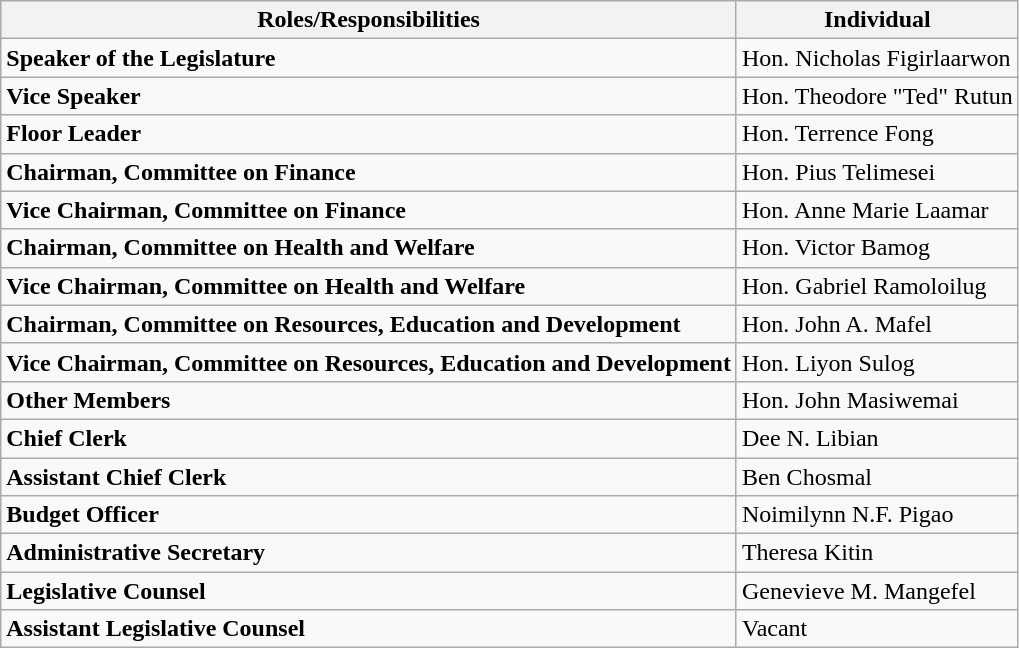<table class="wikitable">
<tr>
<th>Roles/Responsibilities</th>
<th>Individual</th>
</tr>
<tr>
<td><strong>Speaker of the Legislature</strong></td>
<td>Hon. Nicholas Figirlaarwon</td>
</tr>
<tr>
<td><strong>Vice Speaker</strong></td>
<td>Hon. Theodore "Ted" Rutun</td>
</tr>
<tr>
<td><strong>Floor Leader</strong></td>
<td>Hon. Terrence Fong</td>
</tr>
<tr>
<td><strong>Chairman, Committee on Finance</strong></td>
<td>Hon. Pius Telimesei</td>
</tr>
<tr>
<td><strong>Vice Chairman, Committee on Finance</strong></td>
<td>Hon. Anne Marie Laamar</td>
</tr>
<tr>
<td><strong>Chairman, Committee on Health and Welfare</strong></td>
<td>Hon. Victor Bamog</td>
</tr>
<tr>
<td><strong>Vice Chairman, Committee on Health and Welfare</strong></td>
<td>Hon. Gabriel Ramoloilug</td>
</tr>
<tr>
<td><strong>Chairman, Committee on Resources, Education and Development</strong></td>
<td>Hon. John A. Mafel</td>
</tr>
<tr>
<td><strong>Vice Chairman, Committee on Resources, Education and Development</strong></td>
<td>Hon. Liyon Sulog</td>
</tr>
<tr>
<td><strong>Other Members</strong></td>
<td>Hon. John Masiwemai</td>
</tr>
<tr>
<td><strong>Chief Clerk</strong></td>
<td>Dee N. Libian</td>
</tr>
<tr>
<td><strong>Assistant Chief Clerk</strong></td>
<td>Ben Chosmal</td>
</tr>
<tr>
<td><strong>Budget Officer</strong></td>
<td>Noimilynn N.F. Pigao</td>
</tr>
<tr>
<td><strong>Administrative Secretary</strong></td>
<td>Theresa Kitin</td>
</tr>
<tr>
<td><strong>Legislative Counsel</strong></td>
<td>Genevieve M. Mangefel</td>
</tr>
<tr>
<td><strong>Assistant Legislative Counsel</strong></td>
<td>Vacant</td>
</tr>
</table>
